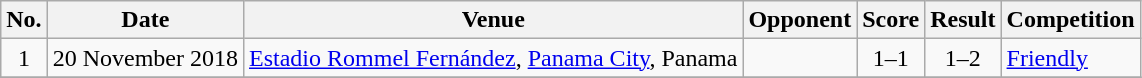<table class="wikitable sortable">
<tr>
<th scope="col">No.</th>
<th scope="col">Date</th>
<th scope="col">Venue</th>
<th scope="col">Opponent</th>
<th scope="col">Score</th>
<th scope="col">Result</th>
<th scope="col">Competition</th>
</tr>
<tr>
<td style="text-align:center">1</td>
<td>20 November 2018</td>
<td><a href='#'>Estadio Rommel Fernández</a>, <a href='#'>Panama City</a>, Panama</td>
<td></td>
<td style="text-align:center">1–1</td>
<td style="text-align:center">1–2</td>
<td><a href='#'>Friendly</a></td>
</tr>
<tr>
</tr>
</table>
